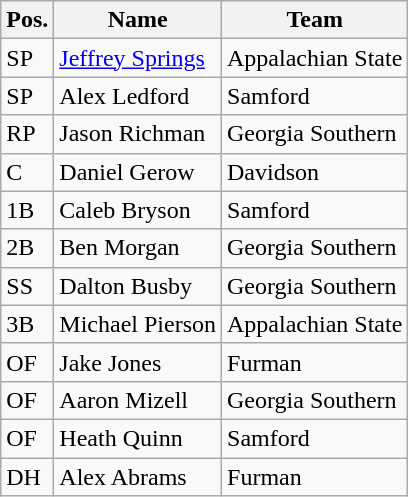<table class=wikitable>
<tr>
<th>Pos.</th>
<th>Name</th>
<th>Team</th>
</tr>
<tr>
<td>SP</td>
<td><a href='#'>Jeffrey Springs</a></td>
<td>Appalachian State</td>
</tr>
<tr>
<td>SP</td>
<td>Alex Ledford</td>
<td>Samford</td>
</tr>
<tr>
<td>RP</td>
<td>Jason Richman</td>
<td>Georgia Southern</td>
</tr>
<tr>
<td>C</td>
<td>Daniel Gerow</td>
<td>Davidson</td>
</tr>
<tr>
<td>1B</td>
<td>Caleb Bryson</td>
<td>Samford</td>
</tr>
<tr>
<td>2B</td>
<td>Ben Morgan</td>
<td>Georgia Southern</td>
</tr>
<tr>
<td>SS</td>
<td>Dalton Busby</td>
<td>Georgia Southern</td>
</tr>
<tr>
<td>3B</td>
<td>Michael Pierson</td>
<td>Appalachian State</td>
</tr>
<tr>
<td>OF</td>
<td>Jake Jones</td>
<td>Furman</td>
</tr>
<tr>
<td>OF</td>
<td>Aaron Mizell</td>
<td>Georgia Southern</td>
</tr>
<tr>
<td>OF</td>
<td>Heath Quinn</td>
<td>Samford</td>
</tr>
<tr>
<td>DH</td>
<td>Alex Abrams</td>
<td>Furman</td>
</tr>
</table>
